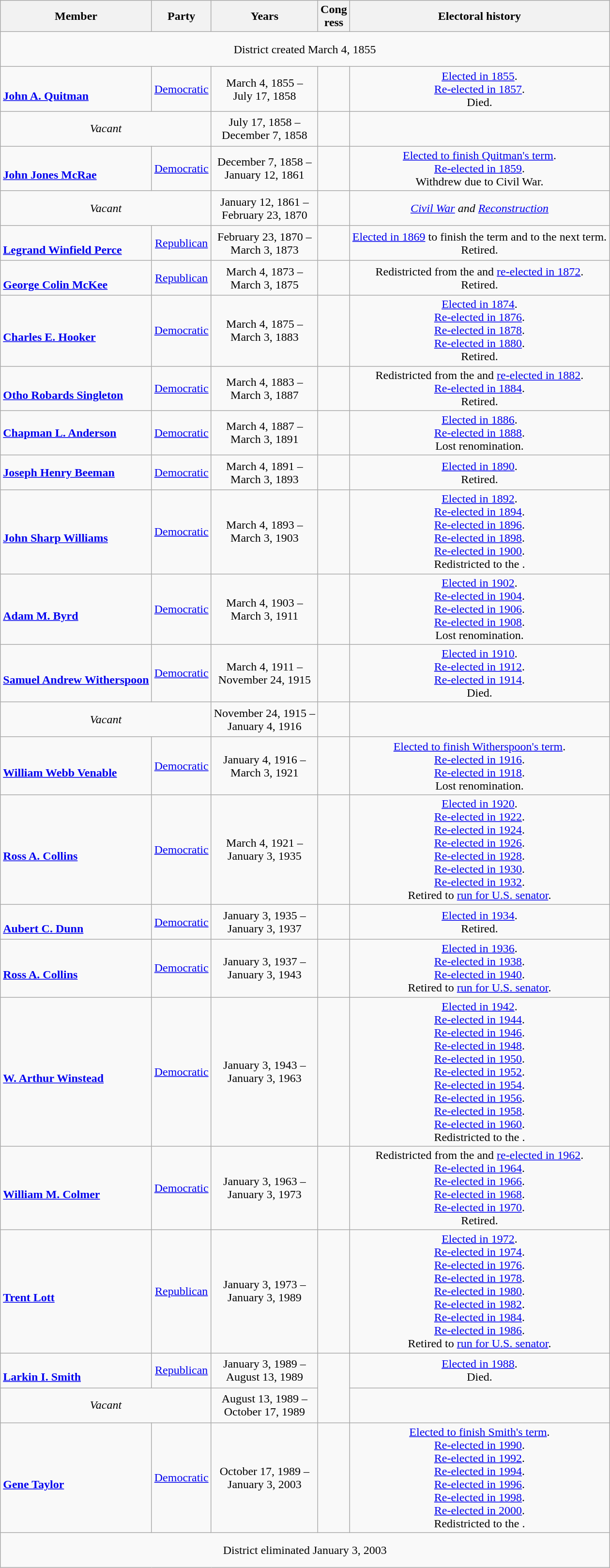<table class=wikitable style="text-align:center">
<tr>
<th>Member</th>
<th>Party</th>
<th>Years</th>
<th>Cong<br>ress</th>
<th>Electoral history</th>
</tr>
<tr style="height:3em">
<td colspan=6>District created March 4, 1855</td>
</tr>
<tr style="height:3em">
<td align=left><br><strong><a href='#'>John A. Quitman</a></strong><br></td>
<td><a href='#'>Democratic</a></td>
<td nowrap>March 4, 1855 –<br>July 17, 1858</td>
<td></td>
<td><a href='#'>Elected in 1855</a>.<br><a href='#'>Re-elected in 1857</a>.<br>Died.</td>
</tr>
<tr style="height:3em">
<td colspan=2><em>Vacant</em></td>
<td nowrap>July 17, 1858 –<br>December 7, 1858</td>
<td></td>
<td></td>
</tr>
<tr style="height:3em">
<td align=left><br><strong><a href='#'>John Jones McRae</a></strong><br></td>
<td><a href='#'>Democratic</a></td>
<td nowrap>December 7, 1858 –<br>January 12, 1861</td>
<td></td>
<td><a href='#'>Elected to finish Quitman's term</a>.<br><a href='#'>Re-elected in 1859</a>.<br>Withdrew due to Civil War.</td>
</tr>
<tr style="height:3em">
<td colspan=2><em>Vacant</em></td>
<td nowrap>January 12, 1861 –<br>February 23, 1870</td>
<td></td>
<td><em><a href='#'>Civil War</a> and <a href='#'>Reconstruction</a></em></td>
</tr>
<tr style="height:3em">
<td align=left><br><strong><a href='#'>Legrand Winfield Perce</a></strong><br></td>
<td><a href='#'>Republican</a></td>
<td nowrap>February 23, 1870 –<br>March 3, 1873</td>
<td></td>
<td><a href='#'>Elected in 1869</a> to finish the term and to the next term.<br>Retired.</td>
</tr>
<tr style="height:3em">
<td align=left><br><strong><a href='#'>George Colin McKee</a></strong><br></td>
<td><a href='#'>Republican</a></td>
<td nowrap>March 4, 1873 –<br>March 3, 1875</td>
<td></td>
<td>Redistricted from the  and <a href='#'>re-elected in 1872</a>.<br>Retired.</td>
</tr>
<tr style="height:3em">
<td align=left><br><strong><a href='#'>Charles E. Hooker</a></strong><br></td>
<td><a href='#'>Democratic</a></td>
<td nowrap>March 4, 1875 –<br>March 3, 1883</td>
<td></td>
<td><a href='#'>Elected in 1874</a>.<br><a href='#'>Re-elected in 1876</a>.<br><a href='#'>Re-elected in 1878</a>.<br><a href='#'>Re-elected in 1880</a>.<br>Retired.</td>
</tr>
<tr style="height:3em">
<td align=left><br><strong><a href='#'>Otho Robards Singleton</a></strong><br></td>
<td><a href='#'>Democratic</a></td>
<td nowrap>March 4, 1883 –<br>March 3, 1887</td>
<td></td>
<td>Redistricted from the  and <a href='#'>re-elected in 1882</a>.<br><a href='#'>Re-elected in 1884</a>.<br>Retired.</td>
</tr>
<tr style="height:3em">
<td align=left><strong><a href='#'>Chapman L. Anderson</a></strong><br></td>
<td><a href='#'>Democratic</a></td>
<td nowrap>March 4, 1887 –<br>March 3, 1891</td>
<td></td>
<td><a href='#'>Elected in 1886</a>.<br><a href='#'>Re-elected in 1888</a>.<br>Lost renomination.</td>
</tr>
<tr style="height:3em">
<td align=left><strong><a href='#'>Joseph Henry Beeman</a></strong><br></td>
<td><a href='#'>Democratic</a></td>
<td nowrap>March 4, 1891 –<br>March 3, 1893</td>
<td></td>
<td><a href='#'>Elected in 1890</a>.<br>Retired.</td>
</tr>
<tr style="height:3em">
<td align=left><br><strong><a href='#'>John Sharp Williams</a></strong><br></td>
<td><a href='#'>Democratic</a></td>
<td nowrap>March 4, 1893 –<br>March 3, 1903</td>
<td></td>
<td><a href='#'>Elected in 1892</a>.<br><a href='#'>Re-elected in 1894</a>.<br><a href='#'>Re-elected in 1896</a>.<br><a href='#'>Re-elected in 1898</a>.<br><a href='#'>Re-elected in 1900</a>.<br>Redistricted to the .</td>
</tr>
<tr style="height:3em">
<td align=left><br><strong><a href='#'>Adam M. Byrd</a></strong><br></td>
<td><a href='#'>Democratic</a></td>
<td nowrap>March 4, 1903 –<br>March 3, 1911</td>
<td></td>
<td><a href='#'>Elected in 1902</a>.<br><a href='#'>Re-elected in 1904</a>.<br><a href='#'>Re-elected in 1906</a>.<br><a href='#'>Re-elected in 1908</a>.<br>Lost renomination.</td>
</tr>
<tr style="height:3em">
<td align=left><br><strong><a href='#'>Samuel Andrew Witherspoon</a></strong><br></td>
<td><a href='#'>Democratic</a></td>
<td nowrap>March 4, 1911 –<br>November 24, 1915</td>
<td></td>
<td><a href='#'>Elected in 1910</a>.<br><a href='#'>Re-elected in 1912</a>.<br><a href='#'>Re-elected in 1914</a>.<br>Died.</td>
</tr>
<tr style="height:3em">
<td colspan=2><em>Vacant</em></td>
<td nowrap>November 24, 1915 –<br>January 4, 1916</td>
<td></td>
<td></td>
</tr>
<tr style="height:3em">
<td align=left><br><strong><a href='#'>William Webb Venable</a></strong><br></td>
<td><a href='#'>Democratic</a></td>
<td nowrap>January 4, 1916 –<br>March 3, 1921</td>
<td></td>
<td><a href='#'>Elected to finish Witherspoon's term</a>.<br><a href='#'>Re-elected in 1916</a>.<br><a href='#'>Re-elected in 1918</a>.<br>Lost renomination.</td>
</tr>
<tr style="height:3em">
<td align=left><br><strong><a href='#'>Ross A. Collins</a></strong><br></td>
<td><a href='#'>Democratic</a></td>
<td nowrap>March 4, 1921 –<br>January 3, 1935</td>
<td></td>
<td><a href='#'>Elected in 1920</a>.<br><a href='#'>Re-elected in 1922</a>.<br><a href='#'>Re-elected in 1924</a>.<br><a href='#'>Re-elected in 1926</a>.<br><a href='#'>Re-elected in 1928</a>.<br><a href='#'>Re-elected in 1930</a>.<br><a href='#'>Re-elected in 1932</a>.<br>Retired to <a href='#'>run for U.S. senator</a>.</td>
</tr>
<tr style="height:3em">
<td align=left><br><strong><a href='#'>Aubert C. Dunn</a></strong><br></td>
<td><a href='#'>Democratic</a></td>
<td nowrap>January 3, 1935 –<br>January 3, 1937</td>
<td></td>
<td><a href='#'>Elected in 1934</a>.<br>Retired.</td>
</tr>
<tr style="height:3em">
<td align=left><br><strong><a href='#'>Ross A. Collins</a></strong><br></td>
<td><a href='#'>Democratic</a></td>
<td nowrap>January 3, 1937 –<br>January 3, 1943</td>
<td></td>
<td><a href='#'>Elected in 1936</a>.<br><a href='#'>Re-elected in 1938</a>.<br><a href='#'>Re-elected in 1940</a>.<br>Retired to <a href='#'>run for U.S. senator</a>.</td>
</tr>
<tr style="height:3em">
<td align=left><br><strong><a href='#'>W. Arthur Winstead</a></strong><br></td>
<td><a href='#'>Democratic</a></td>
<td nowrap>January 3, 1943 –<br>January 3, 1963</td>
<td></td>
<td><a href='#'>Elected in 1942</a>.<br><a href='#'>Re-elected in 1944</a>.<br><a href='#'>Re-elected in 1946</a>.<br><a href='#'>Re-elected in 1948</a>.<br><a href='#'>Re-elected in 1950</a>.<br><a href='#'>Re-elected in 1952</a>.<br><a href='#'>Re-elected in 1954</a>.<br><a href='#'>Re-elected in 1956</a>.<br><a href='#'>Re-elected in 1958</a>.<br><a href='#'>Re-elected in 1960</a>.<br>Redistricted to the .</td>
</tr>
<tr style="height:3em">
<td align=left><br><strong><a href='#'>William M. Colmer</a></strong><br></td>
<td><a href='#'>Democratic</a></td>
<td nowrap>January 3, 1963 –<br>January 3, 1973</td>
<td></td>
<td>Redistricted from the  and <a href='#'>re-elected in 1962</a>.<br><a href='#'>Re-elected in 1964</a>.<br><a href='#'>Re-elected in 1966</a>.<br><a href='#'>Re-elected in 1968</a>.<br><a href='#'>Re-elected in 1970</a>.<br>Retired.</td>
</tr>
<tr style="height:3em">
<td align=left><br><strong><a href='#'>Trent Lott</a></strong><br></td>
<td><a href='#'>Republican</a></td>
<td nowrap>January 3, 1973 –<br>January 3, 1989</td>
<td></td>
<td><a href='#'>Elected in 1972</a>.<br><a href='#'>Re-elected in 1974</a>.<br><a href='#'>Re-elected in 1976</a>.<br><a href='#'>Re-elected in 1978</a>.<br><a href='#'>Re-elected in 1980</a>.<br><a href='#'>Re-elected in 1982</a>.<br><a href='#'>Re-elected in 1984</a>.<br><a href='#'>Re-elected in 1986</a>.<br>Retired to <a href='#'>run for U.S. senator</a>.</td>
</tr>
<tr style="height:3em">
<td align=left><br><strong><a href='#'>Larkin I. Smith</a></strong><br></td>
<td><a href='#'>Republican</a></td>
<td nowrap>January 3, 1989 –<br>August 13, 1989</td>
<td rowspan=2></td>
<td><a href='#'>Elected in 1988</a>.<br>Died.</td>
</tr>
<tr style="height:3em">
<td colspan=2><em>Vacant</em></td>
<td nowrap>August 13, 1989 –<br>October 17, 1989</td>
<td></td>
</tr>
<tr style="height:3em">
<td align=left><br><strong><a href='#'>Gene Taylor</a></strong><br></td>
<td><a href='#'>Democratic</a></td>
<td nowrap>October 17, 1989 –<br>January 3, 2003</td>
<td></td>
<td><a href='#'>Elected to finish Smith's term</a>.<br><a href='#'>Re-elected in 1990</a>.<br><a href='#'>Re-elected in 1992</a>.<br><a href='#'>Re-elected in 1994</a>.<br><a href='#'>Re-elected in 1996</a>.<br><a href='#'>Re-elected in 1998</a>.<br><a href='#'>Re-elected in 2000</a>.<br>Redistricted to the .</td>
</tr>
<tr style="height:3em">
<td colspan=7>District eliminated January 3, 2003</td>
</tr>
</table>
